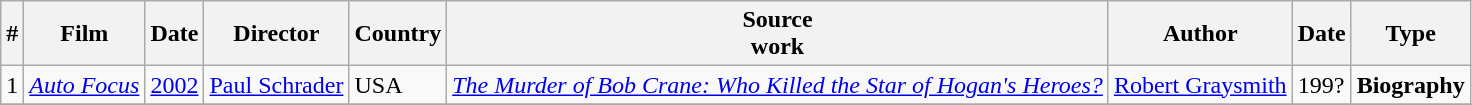<table class="wikitable">
<tr>
<th>#</th>
<th>Film</th>
<th>Date</th>
<th>Director</th>
<th>Country</th>
<th>Source<br>work</th>
<th>Author</th>
<th>Date</th>
<th>Type</th>
</tr>
<tr>
<td>1</td>
<td><em><a href='#'>Auto Focus</a></em></td>
<td><a href='#'>2002</a></td>
<td><a href='#'>Paul Schrader</a></td>
<td>USA</td>
<td><em><a href='#'>The Murder of Bob Crane: Who Killed the Star of Hogan's Heroes?</a></em></td>
<td><a href='#'>Robert Graysmith</a></td>
<td>199?</td>
<td><strong>Biography</strong></td>
</tr>
<tr>
</tr>
</table>
